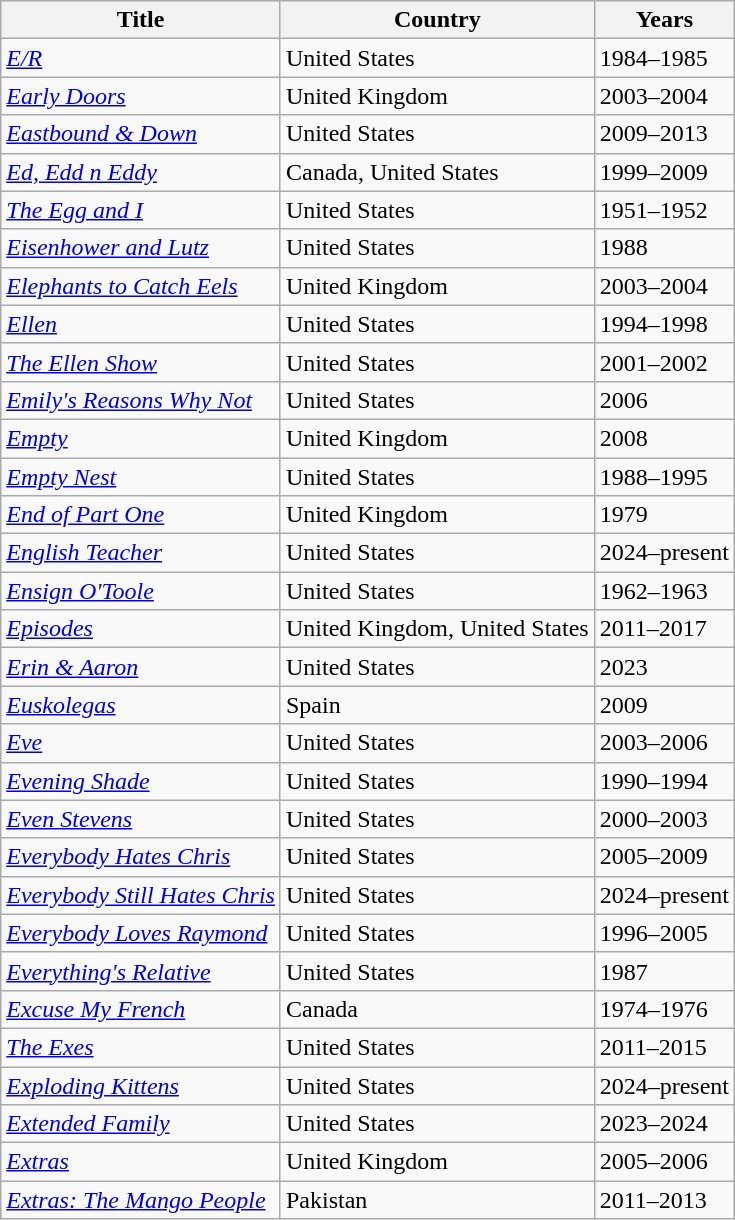<table class="wikitable sortable">
<tr>
<th>Title</th>
<th>Country</th>
<th>Years</th>
</tr>
<tr>
<td><em><a href='#'>E/R</a></em></td>
<td>United States</td>
<td>1984–1985</td>
</tr>
<tr>
<td><em><a href='#'>Early Doors</a></em></td>
<td>United Kingdom</td>
<td>2003–2004</td>
</tr>
<tr>
<td><em><a href='#'>Eastbound & Down</a></em></td>
<td>United States</td>
<td>2009–2013</td>
</tr>
<tr>
<td><em><a href='#'>Ed, Edd n Eddy</a></em></td>
<td>Canada, United States</td>
<td>1999–2009</td>
</tr>
<tr>
<td><em><a href='#'>The Egg and I</a></em></td>
<td>United States</td>
<td>1951–1952</td>
</tr>
<tr>
<td><em><a href='#'>Eisenhower and Lutz</a></em></td>
<td>United States</td>
<td>1988</td>
</tr>
<tr>
<td><em><a href='#'>Elephants to Catch Eels</a></em></td>
<td>United Kingdom</td>
<td>2003–2004</td>
</tr>
<tr>
<td><em><a href='#'>Ellen</a></em></td>
<td>United States</td>
<td>1994–1998</td>
</tr>
<tr>
<td><em><a href='#'>The Ellen Show</a></em></td>
<td>United States</td>
<td>2001–2002</td>
</tr>
<tr>
<td><em><a href='#'>Emily's Reasons Why Not</a></em></td>
<td>United States</td>
<td>2006</td>
</tr>
<tr>
<td><em><a href='#'>Empty</a></em></td>
<td>United Kingdom</td>
<td>2008</td>
</tr>
<tr>
<td><em><a href='#'>Empty Nest</a></em></td>
<td>United States</td>
<td>1988–1995</td>
</tr>
<tr>
<td><em><a href='#'>End of Part One</a></em></td>
<td>United Kingdom</td>
<td>1979</td>
</tr>
<tr>
<td><em><a href='#'>English Teacher</a></em></td>
<td>United States</td>
<td>2024–present</td>
</tr>
<tr>
<td><em><a href='#'>Ensign O'Toole</a></em></td>
<td>United States</td>
<td>1962–1963</td>
</tr>
<tr>
<td><em><a href='#'>Episodes</a></em></td>
<td>United Kingdom, United States</td>
<td>2011–2017</td>
</tr>
<tr>
<td><em><a href='#'>Erin & Aaron</a></em></td>
<td>United States</td>
<td>2023</td>
</tr>
<tr>
<td><em><a href='#'>Euskolegas</a></em></td>
<td>Spain</td>
<td>2009</td>
</tr>
<tr>
<td><em><a href='#'>Eve</a></em></td>
<td>United States</td>
<td>2003–2006</td>
</tr>
<tr>
<td><em><a href='#'>Evening Shade</a></em></td>
<td>United States</td>
<td>1990–1994</td>
</tr>
<tr>
<td><em><a href='#'>Even Stevens</a></em></td>
<td>United States</td>
<td>2000–2003</td>
</tr>
<tr>
<td><em><a href='#'>Everybody Hates Chris</a></em></td>
<td>United States</td>
<td>2005–2009</td>
</tr>
<tr>
<td><em><a href='#'>Everybody Still Hates Chris</a></em></td>
<td>United States</td>
<td>2024–present</td>
</tr>
<tr>
<td><em><a href='#'>Everybody Loves Raymond</a></em></td>
<td>United States</td>
<td>1996–2005</td>
</tr>
<tr>
<td><em><a href='#'>Everything's Relative</a></em></td>
<td>United States</td>
<td>1987</td>
</tr>
<tr>
<td><em><a href='#'>Excuse My French</a></em></td>
<td>Canada</td>
<td>1974–1976</td>
</tr>
<tr>
<td><em><a href='#'>The Exes</a></em></td>
<td>United States</td>
<td>2011–2015</td>
</tr>
<tr>
<td><em><a href='#'>Exploding Kittens</a></em></td>
<td>United States</td>
<td>2024–present</td>
</tr>
<tr>
<td><em><a href='#'>Extended Family</a></em></td>
<td>United States</td>
<td>2023–2024</td>
</tr>
<tr>
<td><em><a href='#'>Extras</a></em></td>
<td>United Kingdom</td>
<td>2005–2006</td>
</tr>
<tr>
<td><em><a href='#'>Extras: The Mango People</a></em></td>
<td>Pakistan</td>
<td>2011–2013</td>
</tr>
</table>
